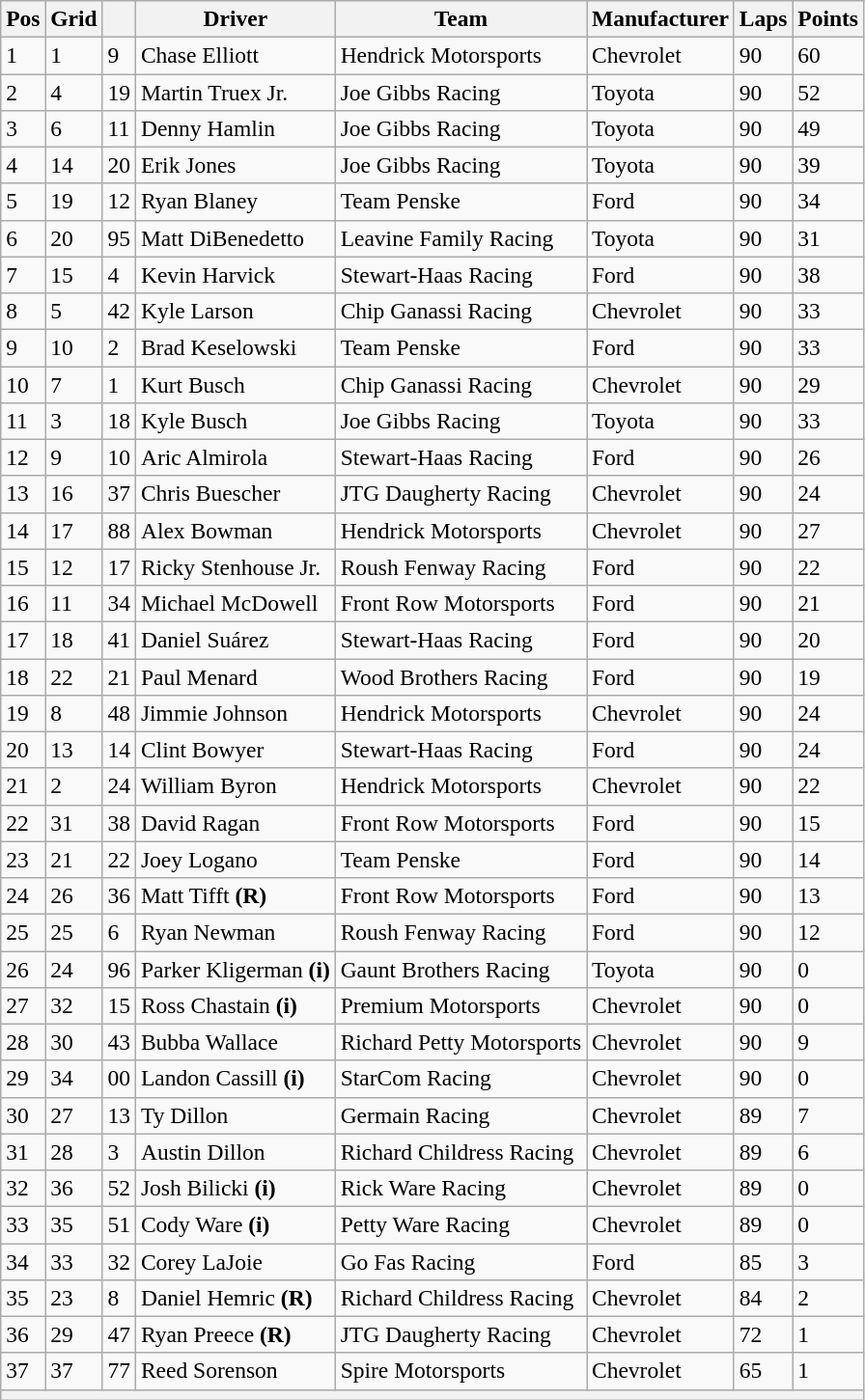<table class="wikitable" style="font-size:98%">
<tr>
<th>Pos</th>
<th>Grid</th>
<th></th>
<th>Driver</th>
<th>Team</th>
<th>Manufacturer</th>
<th>Laps</th>
<th>Points</th>
</tr>
<tr>
<td>1</td>
<td>1</td>
<td>9</td>
<td>Chase Elliott</td>
<td>Hendrick Motorsports</td>
<td>Chevrolet</td>
<td>90</td>
<td>60</td>
</tr>
<tr>
<td>2</td>
<td>4</td>
<td>19</td>
<td>Martin Truex Jr.</td>
<td>Joe Gibbs Racing</td>
<td>Toyota</td>
<td>90</td>
<td>52</td>
</tr>
<tr>
<td>3</td>
<td>6</td>
<td>11</td>
<td>Denny Hamlin</td>
<td>Joe Gibbs Racing</td>
<td>Toyota</td>
<td>90</td>
<td>49</td>
</tr>
<tr>
<td>4</td>
<td>14</td>
<td>20</td>
<td>Erik Jones</td>
<td>Joe Gibbs Racing</td>
<td>Toyota</td>
<td>90</td>
<td>39</td>
</tr>
<tr>
<td>5</td>
<td>19</td>
<td>12</td>
<td>Ryan Blaney</td>
<td>Team Penske</td>
<td>Ford</td>
<td>90</td>
<td>34</td>
</tr>
<tr>
<td>6</td>
<td>20</td>
<td>95</td>
<td>Matt DiBenedetto</td>
<td>Leavine Family Racing</td>
<td>Toyota</td>
<td>90</td>
<td>31</td>
</tr>
<tr>
<td>7</td>
<td>15</td>
<td>4</td>
<td>Kevin Harvick</td>
<td>Stewart-Haas Racing</td>
<td>Ford</td>
<td>90</td>
<td>38</td>
</tr>
<tr>
<td>8</td>
<td>5</td>
<td>42</td>
<td>Kyle Larson</td>
<td>Chip Ganassi Racing</td>
<td>Chevrolet</td>
<td>90</td>
<td>33</td>
</tr>
<tr>
<td>9</td>
<td>10</td>
<td>2</td>
<td>Brad Keselowski</td>
<td>Team Penske</td>
<td>Ford</td>
<td>90</td>
<td>33</td>
</tr>
<tr>
<td>10</td>
<td>7</td>
<td>1</td>
<td>Kurt Busch</td>
<td>Chip Ganassi Racing</td>
<td>Chevrolet</td>
<td>90</td>
<td>29</td>
</tr>
<tr>
<td>11</td>
<td>3</td>
<td>18</td>
<td>Kyle Busch</td>
<td>Joe Gibbs Racing</td>
<td>Toyota</td>
<td>90</td>
<td>33</td>
</tr>
<tr>
<td>12</td>
<td>9</td>
<td>10</td>
<td>Aric Almirola</td>
<td>Stewart-Haas Racing</td>
<td>Ford</td>
<td>90</td>
<td>26</td>
</tr>
<tr>
<td>13</td>
<td>16</td>
<td>37</td>
<td>Chris Buescher</td>
<td>JTG Daugherty Racing</td>
<td>Chevrolet</td>
<td>90</td>
<td>24</td>
</tr>
<tr>
<td>14</td>
<td>17</td>
<td>88</td>
<td>Alex Bowman</td>
<td>Hendrick Motorsports</td>
<td>Chevrolet</td>
<td>90</td>
<td>27</td>
</tr>
<tr>
<td>15</td>
<td>12</td>
<td>17</td>
<td>Ricky Stenhouse Jr.</td>
<td>Roush Fenway Racing</td>
<td>Ford</td>
<td>90</td>
<td>22</td>
</tr>
<tr>
<td>16</td>
<td>11</td>
<td>34</td>
<td>Michael McDowell</td>
<td>Front Row Motorsports</td>
<td>Ford</td>
<td>90</td>
<td>21</td>
</tr>
<tr>
<td>17</td>
<td>18</td>
<td>41</td>
<td>Daniel Suárez</td>
<td>Stewart-Haas Racing</td>
<td>Ford</td>
<td>90</td>
<td>20</td>
</tr>
<tr>
<td>18</td>
<td>22</td>
<td>21</td>
<td>Paul Menard</td>
<td>Wood Brothers Racing</td>
<td>Ford</td>
<td>90</td>
<td>19</td>
</tr>
<tr>
<td>19</td>
<td>8</td>
<td>48</td>
<td>Jimmie Johnson</td>
<td>Hendrick Motorsports</td>
<td>Chevrolet</td>
<td>90</td>
<td>24</td>
</tr>
<tr>
<td>20</td>
<td>13</td>
<td>14</td>
<td>Clint Bowyer</td>
<td>Stewart-Haas Racing</td>
<td>Ford</td>
<td>90</td>
<td>24</td>
</tr>
<tr>
<td>21</td>
<td>2</td>
<td>24</td>
<td>William Byron</td>
<td>Hendrick Motorsports</td>
<td>Chevrolet</td>
<td>90</td>
<td>22</td>
</tr>
<tr>
<td>22</td>
<td>31</td>
<td>38</td>
<td>David Ragan</td>
<td>Front Row Motorsports</td>
<td>Ford</td>
<td>90</td>
<td>15</td>
</tr>
<tr>
<td>23</td>
<td>21</td>
<td>22</td>
<td>Joey Logano</td>
<td>Team Penske</td>
<td>Ford</td>
<td>90</td>
<td>14</td>
</tr>
<tr>
<td>24</td>
<td>26</td>
<td>36</td>
<td>Matt Tifft <strong>(R)</strong></td>
<td>Front Row Motorsports</td>
<td>Ford</td>
<td>90</td>
<td>13</td>
</tr>
<tr>
<td>25</td>
<td>25</td>
<td>6</td>
<td>Ryan Newman</td>
<td>Roush Fenway Racing</td>
<td>Ford</td>
<td>90</td>
<td>12</td>
</tr>
<tr>
<td>26</td>
<td>24</td>
<td>96</td>
<td>Parker Kligerman <strong>(i)</strong></td>
<td>Gaunt Brothers Racing</td>
<td>Toyota</td>
<td>90</td>
<td>0</td>
</tr>
<tr>
<td>27</td>
<td>32</td>
<td>15</td>
<td>Ross Chastain <strong>(i)</strong></td>
<td>Premium Motorsports</td>
<td>Chevrolet</td>
<td>90</td>
<td>0</td>
</tr>
<tr>
<td>28</td>
<td>30</td>
<td>43</td>
<td>Bubba Wallace</td>
<td>Richard Petty Motorsports</td>
<td>Chevrolet</td>
<td>90</td>
<td>9</td>
</tr>
<tr>
<td>29</td>
<td>34</td>
<td>00</td>
<td>Landon Cassill <strong>(i)</strong></td>
<td>StarCom Racing</td>
<td>Chevrolet</td>
<td>90</td>
<td>0</td>
</tr>
<tr>
<td>30</td>
<td>27</td>
<td>13</td>
<td>Ty Dillon</td>
<td>Germain Racing</td>
<td>Chevrolet</td>
<td>89</td>
<td>7</td>
</tr>
<tr>
<td>31</td>
<td>28</td>
<td>3</td>
<td>Austin Dillon</td>
<td>Richard Childress Racing</td>
<td>Chevrolet</td>
<td>89</td>
<td>6</td>
</tr>
<tr>
<td>32</td>
<td>36</td>
<td>52</td>
<td>Josh Bilicki <strong>(i)</strong></td>
<td>Rick Ware Racing</td>
<td>Chevrolet</td>
<td>89</td>
<td>0</td>
</tr>
<tr>
<td>33</td>
<td>35</td>
<td>51</td>
<td>Cody Ware <strong>(i)</strong></td>
<td>Petty Ware Racing</td>
<td>Chevrolet</td>
<td>89</td>
<td>0</td>
</tr>
<tr>
<td>34</td>
<td>33</td>
<td>32</td>
<td>Corey LaJoie</td>
<td>Go Fas Racing</td>
<td>Ford</td>
<td>85</td>
<td>3</td>
</tr>
<tr>
<td>35</td>
<td>23</td>
<td>8</td>
<td>Daniel Hemric <strong>(R)</strong></td>
<td>Richard Childress Racing</td>
<td>Chevrolet</td>
<td>84</td>
<td>2</td>
</tr>
<tr>
<td>36</td>
<td>29</td>
<td>47</td>
<td>Ryan Preece <strong>(R)</strong></td>
<td>JTG Daugherty Racing</td>
<td>Chevrolet</td>
<td>72</td>
<td>1</td>
</tr>
<tr>
<td>37</td>
<td>37</td>
<td>77</td>
<td>Reed Sorenson</td>
<td>Spire Motorsports</td>
<td>Chevrolet</td>
<td>65</td>
<td>1</td>
</tr>
<tr>
<th colspan="8"></th>
</tr>
</table>
